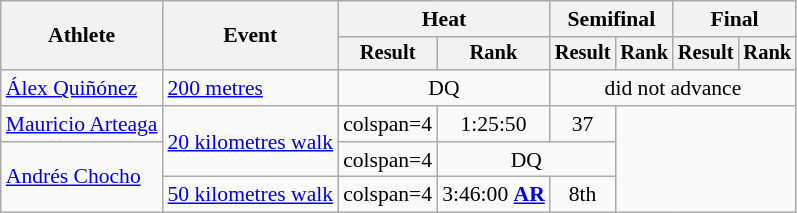<table class="wikitable" style="font-size:90%">
<tr>
<th rowspan="2">Athlete</th>
<th rowspan="2">Event</th>
<th colspan="2">Heat</th>
<th colspan="2">Semifinal</th>
<th colspan="2">Final</th>
</tr>
<tr style="font-size:95%">
<th>Result</th>
<th>Rank</th>
<th>Result</th>
<th>Rank</th>
<th>Result</th>
<th>Rank</th>
</tr>
<tr style=text-align:center>
<td style=text-align:left><a href='#'>Álex Quiñónez</a></td>
<td style=text-align:left><a href='#'>200 metres</a></td>
<td colspan=2>DQ</td>
<td colspan=4>did not advance</td>
</tr>
<tr style=text-align:center>
<td style=text-align:left><a href='#'>Mauricio Arteaga</a></td>
<td style=text-align:left rowspan=2><a href='#'>20 kilometres walk</a></td>
<td>colspan=4 </td>
<td>1:25:50</td>
<td>37</td>
</tr>
<tr style=text-align:center>
<td style=text-align:left rowspan=2><a href='#'>Andrés Chocho</a></td>
<td>colspan=4 </td>
<td colspan=2>DQ</td>
</tr>
<tr style=text-align:center>
<td style=text-align:left><a href='#'>50 kilometres walk</a></td>
<td>colspan=4 </td>
<td>3:46:00 <strong><a href='#'>AR</a></strong></td>
<td>8th</td>
</tr>
</table>
